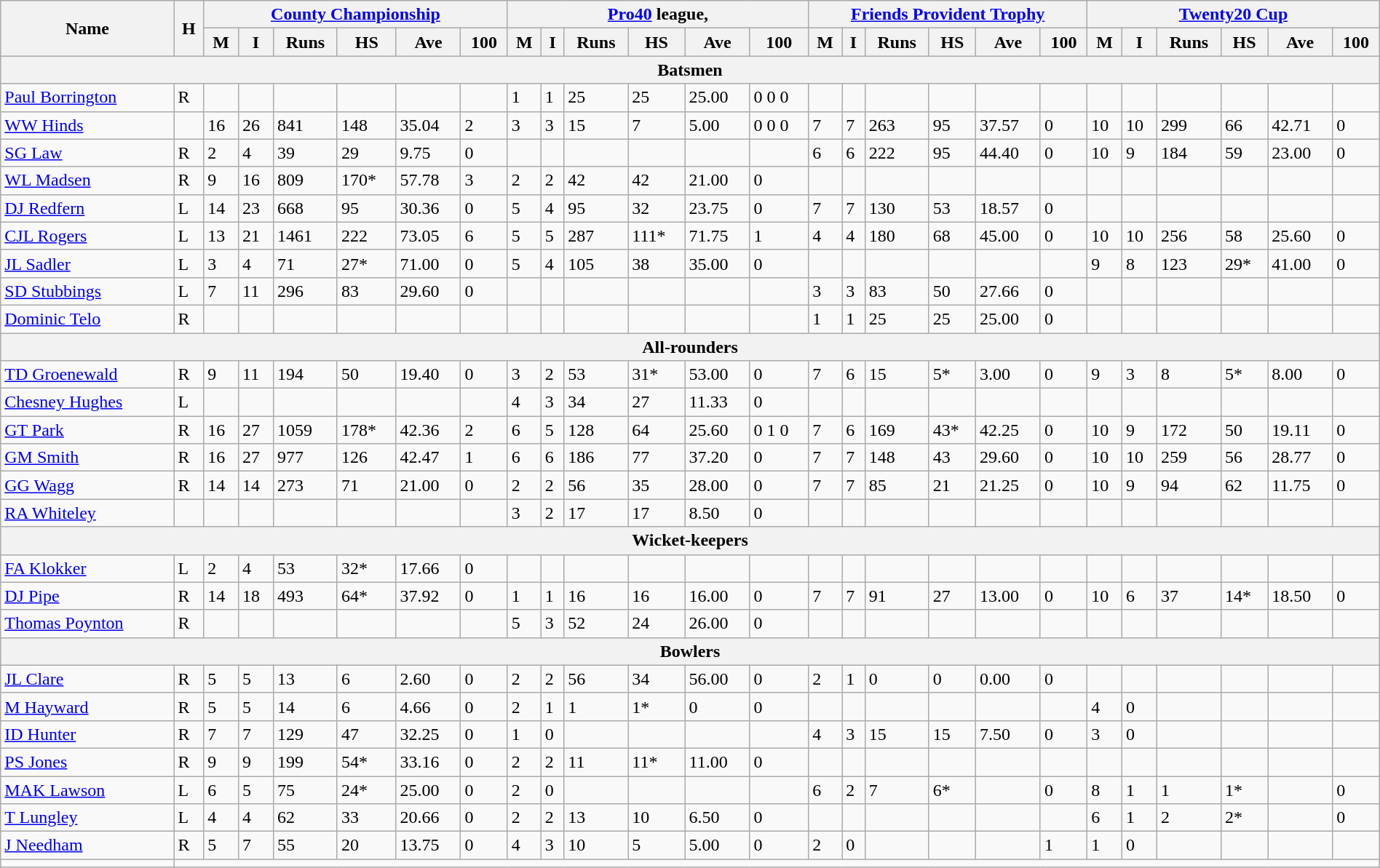<table class="wikitable " width="100%">
<tr bgcolor="#efefef">
<th rowspan=2>Name</th>
<th rowspan=2>H</th>
<th colspan=6><a href='#'>County Championship</a></th>
<th colspan=6><a href='#'>Pro40</a> league,</th>
<th colspan=6><a href='#'>Friends Provident Trophy</a></th>
<th colspan=6><a href='#'>Twenty20 Cup</a></th>
</tr>
<tr>
<th>M</th>
<th>I</th>
<th>Runs</th>
<th>HS</th>
<th>Ave</th>
<th>100</th>
<th>M</th>
<th>I</th>
<th>Runs</th>
<th>HS</th>
<th>Ave</th>
<th>100</th>
<th>M</th>
<th>I</th>
<th>Runs</th>
<th>HS</th>
<th>Ave</th>
<th>100</th>
<th>M</th>
<th>I</th>
<th>Runs</th>
<th>HS</th>
<th>Ave</th>
<th>100</th>
</tr>
<tr>
<th colspan=26>Batsmen</th>
</tr>
<tr>
<td><a href='#'>Paul Borrington</a></td>
<td>R</td>
<td></td>
<td></td>
<td></td>
<td></td>
<td></td>
<td></td>
<td>1</td>
<td>1</td>
<td>25</td>
<td>25</td>
<td>25.00</td>
<td>0 0 0</td>
<td></td>
<td></td>
<td></td>
<td></td>
<td></td>
<td></td>
<td></td>
<td></td>
<td></td>
<td></td>
<td></td>
<td></td>
</tr>
<tr>
<td><a href='#'>WW Hinds</a></td>
<td></td>
<td>16</td>
<td>26</td>
<td>841</td>
<td>148</td>
<td>35.04</td>
<td>2</td>
<td>3</td>
<td>3</td>
<td>15</td>
<td>7</td>
<td>5.00</td>
<td>0 0 0</td>
<td>7</td>
<td>7</td>
<td>263</td>
<td>95</td>
<td>37.57</td>
<td>0</td>
<td>10</td>
<td>10</td>
<td>299</td>
<td>66</td>
<td>42.71</td>
<td>0</td>
</tr>
<tr>
<td><a href='#'>SG Law</a></td>
<td>R</td>
<td>2</td>
<td>4</td>
<td>39</td>
<td>29</td>
<td>9.75</td>
<td>0</td>
<td></td>
<td></td>
<td></td>
<td></td>
<td></td>
<td></td>
<td>6</td>
<td>6</td>
<td>222</td>
<td>95</td>
<td>44.40</td>
<td>0</td>
<td>10</td>
<td>9</td>
<td>184</td>
<td>59</td>
<td>23.00</td>
<td>0</td>
</tr>
<tr>
<td><a href='#'>WL Madsen</a></td>
<td>R</td>
<td>9</td>
<td>16</td>
<td>809</td>
<td>170*</td>
<td>57.78</td>
<td>3</td>
<td>2</td>
<td>2</td>
<td>42</td>
<td>42</td>
<td>21.00</td>
<td>0</td>
<td></td>
<td></td>
<td></td>
<td></td>
<td></td>
<td></td>
<td></td>
<td></td>
<td></td>
<td></td>
<td></td>
<td></td>
</tr>
<tr>
<td><a href='#'>DJ Redfern</a></td>
<td>L</td>
<td>14</td>
<td>23</td>
<td>668</td>
<td>95</td>
<td>30.36</td>
<td>0</td>
<td>5</td>
<td>4</td>
<td>95</td>
<td>32</td>
<td>23.75</td>
<td>0</td>
<td>7</td>
<td>7</td>
<td>130</td>
<td>53</td>
<td>18.57</td>
<td>0</td>
<td></td>
<td></td>
<td></td>
<td></td>
<td></td>
<td></td>
</tr>
<tr>
<td><a href='#'>CJL Rogers</a></td>
<td>L</td>
<td>13</td>
<td>21</td>
<td>1461</td>
<td>222</td>
<td>73.05</td>
<td>6</td>
<td>5</td>
<td>5</td>
<td>287</td>
<td>111*</td>
<td>71.75</td>
<td>1</td>
<td>4</td>
<td>4</td>
<td>180</td>
<td>68</td>
<td>45.00</td>
<td>0</td>
<td>10</td>
<td>10</td>
<td>256</td>
<td>58</td>
<td>25.60</td>
<td>0</td>
</tr>
<tr>
<td><a href='#'>JL Sadler</a></td>
<td>L</td>
<td>3</td>
<td>4</td>
<td>71</td>
<td>27*</td>
<td>71.00</td>
<td>0</td>
<td>5</td>
<td>4</td>
<td>105</td>
<td>38</td>
<td>35.00</td>
<td>0</td>
<td></td>
<td></td>
<td></td>
<td></td>
<td></td>
<td></td>
<td>9</td>
<td>8</td>
<td>123</td>
<td>29*</td>
<td>41.00</td>
<td>0</td>
</tr>
<tr>
<td><a href='#'>SD Stubbings</a></td>
<td>L</td>
<td>7</td>
<td>11</td>
<td>296</td>
<td>83</td>
<td>29.60</td>
<td>0</td>
<td></td>
<td></td>
<td></td>
<td></td>
<td></td>
<td></td>
<td>3</td>
<td>3</td>
<td>83</td>
<td>50</td>
<td>27.66</td>
<td>0</td>
<td></td>
<td></td>
<td></td>
<td></td>
<td></td>
<td></td>
</tr>
<tr>
<td><a href='#'>Dominic Telo</a></td>
<td>R</td>
<td></td>
<td></td>
<td></td>
<td></td>
<td></td>
<td></td>
<td></td>
<td></td>
<td></td>
<td></td>
<td></td>
<td></td>
<td>1</td>
<td>1</td>
<td>25</td>
<td>25</td>
<td>25.00</td>
<td>0</td>
<td></td>
<td></td>
<td></td>
<td></td>
<td></td>
<td></td>
</tr>
<tr>
<th colspan=26>All-rounders</th>
</tr>
<tr>
<td><a href='#'>TD Groenewald</a></td>
<td>R</td>
<td>9</td>
<td>11</td>
<td>194</td>
<td>50</td>
<td>19.40</td>
<td>0</td>
<td>3</td>
<td>2</td>
<td>53</td>
<td>31*</td>
<td>53.00</td>
<td>0</td>
<td>7</td>
<td>6</td>
<td>15</td>
<td>5*</td>
<td>3.00</td>
<td>0</td>
<td>9</td>
<td>3</td>
<td>8</td>
<td>5*</td>
<td>8.00</td>
<td>0</td>
</tr>
<tr>
<td><a href='#'>Chesney Hughes</a></td>
<td>L</td>
<td></td>
<td></td>
<td></td>
<td></td>
<td></td>
<td></td>
<td>4</td>
<td>3</td>
<td>34</td>
<td>27</td>
<td>11.33</td>
<td>0</td>
<td></td>
<td></td>
<td></td>
<td></td>
<td></td>
<td></td>
<td></td>
<td></td>
<td></td>
<td></td>
<td></td>
<td></td>
</tr>
<tr>
<td><a href='#'>GT Park</a></td>
<td>R</td>
<td>16</td>
<td>27</td>
<td>1059</td>
<td>178*</td>
<td>42.36</td>
<td>2</td>
<td>6</td>
<td>5</td>
<td>128</td>
<td>64</td>
<td>25.60</td>
<td>0 1 0</td>
<td>7</td>
<td>6</td>
<td>169</td>
<td>43*</td>
<td>42.25</td>
<td>0</td>
<td>10</td>
<td>9</td>
<td>172</td>
<td>50</td>
<td>19.11</td>
<td>0</td>
</tr>
<tr>
<td><a href='#'>GM Smith</a></td>
<td>R</td>
<td>16</td>
<td>27</td>
<td>977</td>
<td>126</td>
<td>42.47</td>
<td>1</td>
<td>6</td>
<td>6</td>
<td>186</td>
<td>77</td>
<td>37.20</td>
<td>0</td>
<td>7</td>
<td>7</td>
<td>148</td>
<td>43</td>
<td>29.60</td>
<td>0</td>
<td>10</td>
<td>10</td>
<td>259</td>
<td>56</td>
<td>28.77</td>
<td>0</td>
</tr>
<tr>
<td><a href='#'>GG Wagg</a></td>
<td>R</td>
<td>14</td>
<td>14</td>
<td>273</td>
<td>71</td>
<td>21.00</td>
<td>0</td>
<td>2</td>
<td>2</td>
<td>56</td>
<td>35</td>
<td>28.00</td>
<td>0</td>
<td>7</td>
<td>7</td>
<td>85</td>
<td>21</td>
<td>21.25</td>
<td>0</td>
<td>10</td>
<td>9</td>
<td>94</td>
<td>62</td>
<td>11.75</td>
<td>0</td>
</tr>
<tr>
<td><a href='#'>RA Whiteley</a></td>
<td></td>
<td></td>
<td></td>
<td></td>
<td></td>
<td></td>
<td></td>
<td>3</td>
<td>2</td>
<td>17</td>
<td>17</td>
<td>8.50</td>
<td>0</td>
<td></td>
<td></td>
<td></td>
<td></td>
<td></td>
<td></td>
<td></td>
<td></td>
<td></td>
<td></td>
<td></td>
<td></td>
</tr>
<tr>
<th colspan=26>Wicket-keepers</th>
</tr>
<tr>
<td><a href='#'>FA Klokker</a></td>
<td>L</td>
<td>2</td>
<td>4</td>
<td>53</td>
<td>32*</td>
<td>17.66</td>
<td>0</td>
<td></td>
<td></td>
<td></td>
<td></td>
<td></td>
<td></td>
<td></td>
<td></td>
<td></td>
<td></td>
<td></td>
<td></td>
<td></td>
<td></td>
<td></td>
<td></td>
<td></td>
<td></td>
</tr>
<tr>
<td><a href='#'>DJ Pipe</a></td>
<td>R</td>
<td>14</td>
<td>18</td>
<td>493</td>
<td>64*</td>
<td>37.92</td>
<td>0</td>
<td>1</td>
<td>1</td>
<td>16</td>
<td>16</td>
<td>16.00</td>
<td>0</td>
<td>7</td>
<td>7</td>
<td>91</td>
<td>27</td>
<td>13.00</td>
<td>0</td>
<td>10</td>
<td>6</td>
<td>37</td>
<td>14*</td>
<td>18.50</td>
<td>0</td>
</tr>
<tr>
<td><a href='#'>Thomas Poynton</a></td>
<td>R</td>
<td></td>
<td></td>
<td></td>
<td></td>
<td></td>
<td></td>
<td>5</td>
<td>3</td>
<td>52</td>
<td>24</td>
<td>26.00</td>
<td>0</td>
<td></td>
<td></td>
<td></td>
<td></td>
<td></td>
<td></td>
<td></td>
<td></td>
<td></td>
<td></td>
<td></td>
<td></td>
</tr>
<tr>
<th colspan=26>Bowlers</th>
</tr>
<tr>
<td><a href='#'>JL Clare</a></td>
<td>R</td>
<td>5</td>
<td>5</td>
<td>13</td>
<td>6</td>
<td>2.60</td>
<td>0</td>
<td>2</td>
<td>2</td>
<td>56</td>
<td>34</td>
<td>56.00</td>
<td>0</td>
<td>2</td>
<td>1</td>
<td>0</td>
<td>0</td>
<td>0.00</td>
<td>0</td>
<td></td>
<td></td>
<td></td>
<td></td>
<td></td>
<td></td>
</tr>
<tr>
<td><a href='#'>M Hayward</a></td>
<td>R</td>
<td>5</td>
<td>5</td>
<td>14</td>
<td>6</td>
<td>4.66</td>
<td>0</td>
<td>2</td>
<td>1</td>
<td>1</td>
<td>1*</td>
<td>0</td>
<td>0</td>
<td></td>
<td></td>
<td></td>
<td></td>
<td></td>
<td></td>
<td>4</td>
<td>0</td>
<td></td>
<td></td>
<td></td>
<td></td>
</tr>
<tr>
<td><a href='#'>ID Hunter</a></td>
<td>R</td>
<td>7</td>
<td>7</td>
<td>129</td>
<td>47</td>
<td>32.25</td>
<td>0</td>
<td>1</td>
<td>0</td>
<td></td>
<td></td>
<td></td>
<td></td>
<td>4</td>
<td>3</td>
<td>15</td>
<td>15</td>
<td>7.50</td>
<td>0</td>
<td>3</td>
<td>0</td>
<td></td>
<td></td>
<td></td>
<td></td>
</tr>
<tr>
<td><a href='#'>PS Jones</a></td>
<td>R</td>
<td>9</td>
<td>9</td>
<td>199</td>
<td>54*</td>
<td>33.16</td>
<td>0</td>
<td>2</td>
<td>2</td>
<td>11</td>
<td>11*</td>
<td>11.00</td>
<td>0</td>
<td></td>
<td></td>
<td></td>
<td></td>
<td></td>
<td></td>
<td></td>
<td></td>
<td></td>
<td></td>
<td></td>
<td></td>
</tr>
<tr>
<td><a href='#'>MAK Lawson</a></td>
<td>L</td>
<td>6</td>
<td>5</td>
<td>75</td>
<td>24*</td>
<td>25.00</td>
<td>0</td>
<td>2</td>
<td>0</td>
<td></td>
<td></td>
<td></td>
<td></td>
<td>6</td>
<td>2</td>
<td>7</td>
<td>6*</td>
<td></td>
<td>0</td>
<td>8</td>
<td>1</td>
<td>1</td>
<td>1*</td>
<td></td>
<td>0</td>
</tr>
<tr>
<td><a href='#'>T Lungley</a></td>
<td>L</td>
<td>4</td>
<td>4</td>
<td>62</td>
<td>33</td>
<td>20.66</td>
<td>0</td>
<td>2</td>
<td>2</td>
<td>13</td>
<td>10</td>
<td>6.50</td>
<td>0</td>
<td></td>
<td></td>
<td></td>
<td></td>
<td></td>
<td></td>
<td>6</td>
<td>1</td>
<td>2</td>
<td>2*</td>
<td></td>
<td>0</td>
</tr>
<tr>
<td><a href='#'>J Needham</a></td>
<td>R</td>
<td>5</td>
<td>7</td>
<td>55</td>
<td>20</td>
<td>13.75</td>
<td>0</td>
<td>4</td>
<td>3</td>
<td>10</td>
<td>5</td>
<td>5.00</td>
<td>0</td>
<td>2</td>
<td>0</td>
<td></td>
<td></td>
<td></td>
<td>1</td>
<td>1</td>
<td>0</td>
<td></td>
<td></td>
<td></td>
<td></td>
</tr>
<tr>
<td></td>
</tr>
</table>
